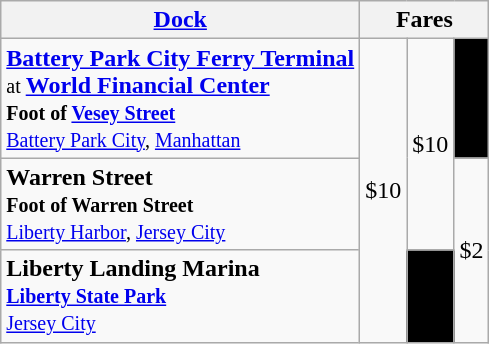<table class="wikitable">
<tr>
<th><a href='#'>Dock</a></th>
<th colspan="3">Fares</th>
</tr>
<tr>
<td><strong><a href='#'>Battery Park City Ferry Terminal</a></strong><br><small>at </small><strong><a href='#'>World Financial Center</a></strong><br><small><strong>Foot of <a href='#'>Vesey Street</a></strong><br><a href='#'>Battery Park City</a>, <a href='#'>Manhattan</a></small></td>
<td rowspan="3">$10</td>
<td rowspan="2">$10</td>
<td style="background:#000;"></td>
</tr>
<tr>
<td valign="top"><strong>Warren Street</strong><br><small><strong>Foot of Warren Street</strong><br><a href='#'>Liberty Harbor</a>, <a href='#'>Jersey City</a></small></td>
<td rowspan="2">$2</td>
</tr>
<tr>
<td valign="top"><strong>Liberty Landing Marina<br><small><a href='#'>Liberty State Park</a></small></strong><small><br><a href='#'>Jersey City</a></small></td>
<td style="background:#000;"></td>
</tr>
</table>
